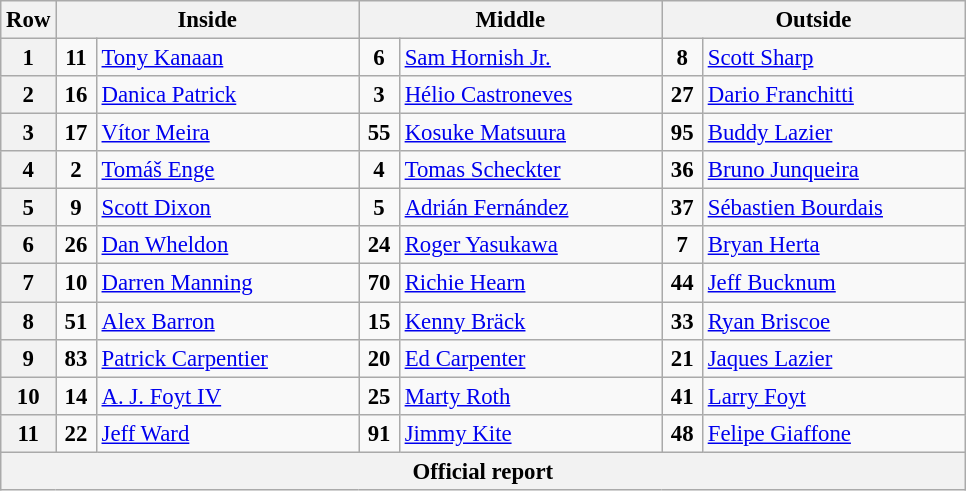<table class="wikitable" style="font-size: 95%;">
<tr>
<th>Row</th>
<th colspan=2 width="195">Inside</th>
<th colspan=2 width="195">Middle</th>
<th colspan=2 width="195">Outside</th>
</tr>
<tr>
<th>1</th>
<td align="center" width="20"><strong>11</strong></td>
<td> <a href='#'>Tony Kanaan</a></td>
<td align="center" width="20"><strong>6</strong></td>
<td> <a href='#'>Sam Hornish Jr.</a></td>
<td align="center" width="20"><strong>8</strong></td>
<td> <a href='#'>Scott Sharp</a></td>
</tr>
<tr>
<th>2</th>
<td align="center" width="20"><strong>16</strong></td>
<td> <a href='#'>Danica Patrick</a> <strong></strong></td>
<td align="center" width="20"><strong>3</strong></td>
<td> <a href='#'>Hélio Castroneves</a> <strong></strong></td>
<td align="center" width="20"><strong>27</strong></td>
<td> <a href='#'>Dario Franchitti</a></td>
</tr>
<tr>
<th>3</th>
<td align="center" width="20"><strong>17</strong></td>
<td> <a href='#'>Vítor Meira</a></td>
<td align="center" width="20"><strong>55</strong></td>
<td> <a href='#'>Kosuke Matsuura</a></td>
<td align="center" width="20"><strong>95</strong></td>
<td> <a href='#'>Buddy Lazier</a> <strong></strong></td>
</tr>
<tr>
<th>4</th>
<td align="center" width="20"><strong>2</strong></td>
<td> <a href='#'>Tomáš Enge</a> <strong></strong></td>
<td align="center" width="20"><strong>4</strong></td>
<td> <a href='#'>Tomas Scheckter</a></td>
<td align="center" width="20"><strong>36</strong></td>
<td> <a href='#'>Bruno Junqueira</a></td>
</tr>
<tr>
<th>5</th>
<td align="center" width="20"><strong>9</strong></td>
<td> <a href='#'>Scott Dixon</a></td>
<td align="center" width="20"><strong>5</strong></td>
<td> <a href='#'>Adrián Fernández</a></td>
<td align="center" width="20"><strong>37</strong></td>
<td> <a href='#'>Sébastien Bourdais</a> <strong></strong></td>
</tr>
<tr>
<th>6</th>
<td align="center" width="20"><strong>26</strong></td>
<td> <a href='#'>Dan Wheldon</a></td>
<td align="center" width="20"><strong>24</strong></td>
<td> <a href='#'>Roger Yasukawa</a></td>
<td align="center" width="20"><strong>7</strong></td>
<td> <a href='#'>Bryan Herta</a></td>
</tr>
<tr>
<th>7</th>
<td align="center" width="20"><strong>10</strong></td>
<td> <a href='#'>Darren Manning</a></td>
<td align="center" width="20"><strong>70</strong></td>
<td> <a href='#'>Richie Hearn</a></td>
<td align="center" width="20"><strong>44</strong></td>
<td> <a href='#'>Jeff Bucknum</a> <strong></strong></td>
</tr>
<tr>
<th>8</th>
<td align="center" width="20"><strong>51</strong></td>
<td> <a href='#'>Alex Barron</a></td>
<td align="center" width="20"><strong>15</strong></td>
<td> <a href='#'>Kenny Bräck</a> <strong></strong></td>
<td align="center" width="20"><strong>33</strong></td>
<td> <a href='#'>Ryan Briscoe</a> <strong></strong></td>
</tr>
<tr>
<th>9</th>
<td align="center" width="20"><strong>83</strong></td>
<td> <a href='#'>Patrick Carpentier</a> <strong></strong></td>
<td align="center" width="20"><strong>20</strong></td>
<td> <a href='#'>Ed Carpenter</a></td>
<td align="center" width="20"><strong>21</strong></td>
<td> <a href='#'>Jaques Lazier</a></td>
</tr>
<tr>
<th>10</th>
<td align="center" width="20"><strong>14</strong></td>
<td> <a href='#'>A. J. Foyt IV</a></td>
<td align="center" width="20"><strong>25</strong></td>
<td> <a href='#'>Marty Roth</a></td>
<td align="center" width="20"><strong>41</strong></td>
<td> <a href='#'>Larry Foyt</a></td>
</tr>
<tr>
<th>11</th>
<td align="center" width="20"><strong>22</strong></td>
<td> <a href='#'>Jeff Ward</a></td>
<td align="center" width="20"><strong>91</strong></td>
<td> <a href='#'>Jimmy Kite</a></td>
<td align="center" width="20"><strong>48</strong></td>
<td> <a href='#'>Felipe Giaffone</a></td>
</tr>
<tr>
<th colspan=7 align="center">Official report</th>
</tr>
</table>
